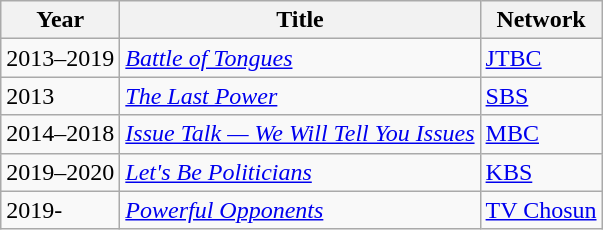<table class="wikitable">
<tr>
<th>Year</th>
<th>Title</th>
<th>Network</th>
</tr>
<tr>
<td>2013–2019</td>
<td><em><a href='#'>Battle of Tongues</a></em></td>
<td><a href='#'>JTBC</a></td>
</tr>
<tr>
<td>2013</td>
<td><em><a href='#'>The Last Power</a></em></td>
<td><a href='#'>SBS</a></td>
</tr>
<tr>
<td>2014–2018</td>
<td><em><a href='#'>Issue Talk — We Will Tell You Issues</a></em></td>
<td><a href='#'>MBC</a></td>
</tr>
<tr>
<td>2019–2020</td>
<td><em><a href='#'>Let's Be Politicians</a></em></td>
<td><a href='#'>KBS</a></td>
</tr>
<tr>
<td>2019-</td>
<td><em><a href='#'>Powerful Opponents</a></em></td>
<td><a href='#'>TV Chosun</a></td>
</tr>
</table>
